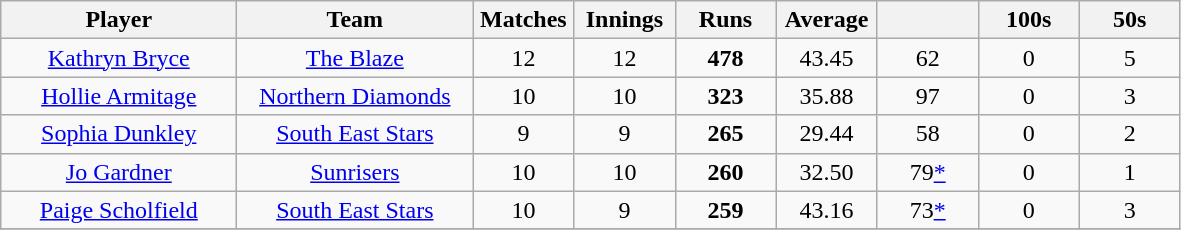<table class="wikitable" style="text-align:center;">
<tr>
<th width=150>Player</th>
<th width=150>Team</th>
<th width=60>Matches</th>
<th width=60>Innings</th>
<th width=60>Runs</th>
<th width=60>Average</th>
<th width=60></th>
<th width=60>100s</th>
<th width=60>50s</th>
</tr>
<tr>
<td><a href='#'>Kathryn Bryce</a></td>
<td><a href='#'>The Blaze</a></td>
<td>12</td>
<td>12</td>
<td><strong>478</strong></td>
<td>43.45</td>
<td>62</td>
<td>0</td>
<td>5</td>
</tr>
<tr>
<td><a href='#'>Hollie Armitage</a></td>
<td><a href='#'>Northern Diamonds</a></td>
<td>10</td>
<td>10</td>
<td><strong>323</strong></td>
<td>35.88</td>
<td>97</td>
<td>0</td>
<td>3</td>
</tr>
<tr>
<td><a href='#'>Sophia Dunkley</a></td>
<td><a href='#'>South East Stars</a></td>
<td>9</td>
<td>9</td>
<td><strong>265</strong></td>
<td>29.44</td>
<td>58</td>
<td>0</td>
<td>2</td>
</tr>
<tr>
<td><a href='#'>Jo Gardner</a></td>
<td><a href='#'>Sunrisers</a></td>
<td>10</td>
<td>10</td>
<td><strong>260</strong></td>
<td>32.50</td>
<td>79<a href='#'>*</a></td>
<td>0</td>
<td>1</td>
</tr>
<tr>
<td><a href='#'>Paige Scholfield</a></td>
<td><a href='#'>South East Stars</a></td>
<td>10</td>
<td>9</td>
<td><strong>259</strong></td>
<td>43.16</td>
<td>73<a href='#'>*</a></td>
<td>0</td>
<td>3</td>
</tr>
<tr>
</tr>
</table>
